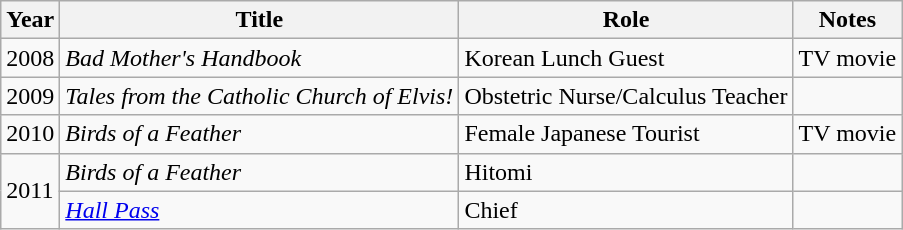<table class="wikitable sortable">
<tr>
<th>Year</th>
<th>Title</th>
<th>Role</th>
<th>Notes</th>
</tr>
<tr>
<td>2008</td>
<td><em>Bad Mother's Handbook</em></td>
<td>Korean Lunch Guest</td>
<td>TV movie</td>
</tr>
<tr>
<td>2009</td>
<td><em>Tales from the Catholic Church of Elvis!</em></td>
<td>Obstetric Nurse/Calculus Teacher</td>
<td></td>
</tr>
<tr>
<td>2010</td>
<td><em>Birds of a Feather</em></td>
<td>Female Japanese Tourist</td>
<td>TV movie</td>
</tr>
<tr>
<td rowspan="2">2011</td>
<td><em>Birds of a Feather</em></td>
<td>Hitomi</td>
<td></td>
</tr>
<tr>
<td><em><a href='#'>Hall Pass</a></em></td>
<td>Chief</td>
<td></td>
</tr>
</table>
